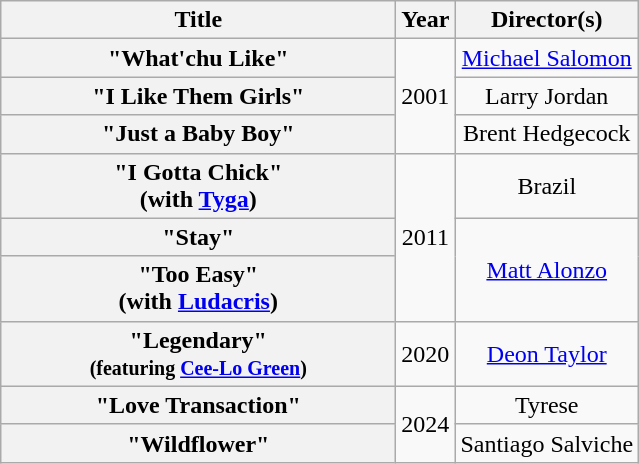<table class="wikitable plainrowheaders" style="text-align:center;">
<tr>
<th scope="col" style="width:16em;">Title</th>
<th scope="col">Year</th>
<th scope="col">Director(s)</th>
</tr>
<tr>
<th scope="row">"What'chu Like" </th>
<td rowspan="3">2001</td>
<td><a href='#'>Michael Salomon</a></td>
</tr>
<tr>
<th scope="row">"I Like Them Girls"</th>
<td>Larry Jordan</td>
</tr>
<tr>
<th scope="row">"Just a Baby Boy" </th>
<td>Brent Hedgecock</td>
</tr>
<tr>
<th scope="row">"I Gotta Chick" <br><span>(with <a href='#'>Tyga</a>)</span></th>
<td rowspan="3">2011</td>
<td>Brazil</td>
</tr>
<tr>
<th scope="row">"Stay"</th>
<td rowspan="2"><a href='#'>Matt Alonzo</a></td>
</tr>
<tr>
<th scope="row">"Too Easy" <br><span>(with <a href='#'>Ludacris</a>)</span></th>
</tr>
<tr>
<th scope="row">"Legendary"<br><small>(featuring <a href='#'>Cee-Lo Green</a>)</small></th>
<td>2020</td>
<td><a href='#'>Deon Taylor</a></td>
</tr>
<tr>
<th scope="row">"Love Transaction"</th>
<td rowspan="2">2024</td>
<td>Tyrese</td>
</tr>
<tr>
<th scope="row">"Wildflower"</th>
<td>Santiago Salviche</td>
</tr>
</table>
